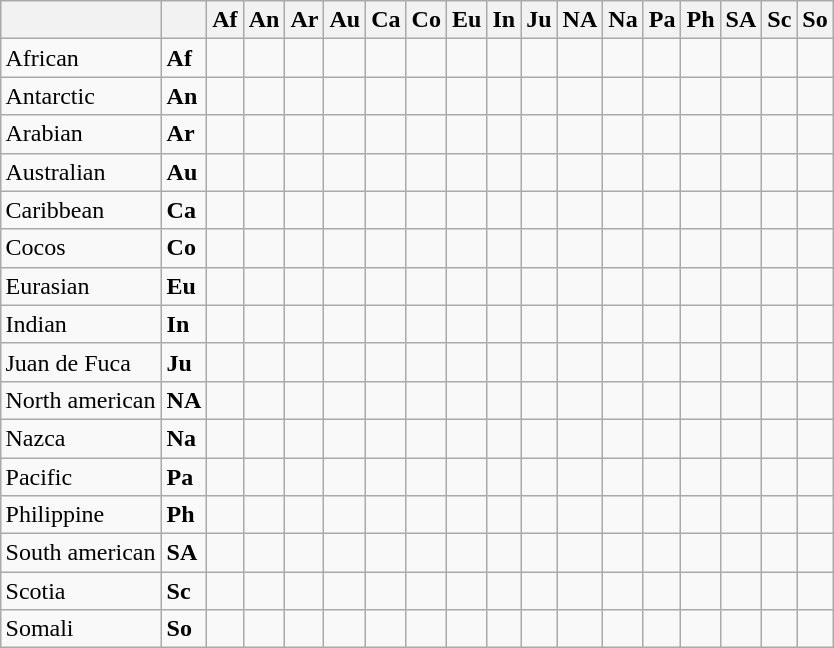<table class=wikitable style="float:right">
<tr>
<th></th>
<th></th>
<th>Af</th>
<th>An</th>
<th>Ar</th>
<th>Au</th>
<th>Ca</th>
<th>Co</th>
<th>Eu</th>
<th>In</th>
<th>Ju</th>
<th>NA</th>
<th>Na</th>
<th>Pa</th>
<th>Ph</th>
<th>SA</th>
<th>Sc</th>
<th>So</th>
</tr>
<tr>
<td>African</td>
<td><strong>Af</strong></td>
<td></td>
<td></td>
<td></td>
<td></td>
<td></td>
<td></td>
<td></td>
<td></td>
<td></td>
<td></td>
<td></td>
<td></td>
<td></td>
<td></td>
<td></td>
<td></td>
</tr>
<tr>
<td>Antarctic</td>
<td><strong>An</strong></td>
<td></td>
<td></td>
<td></td>
<td></td>
<td></td>
<td></td>
<td></td>
<td></td>
<td></td>
<td></td>
<td></td>
<td></td>
<td></td>
<td></td>
<td></td>
<td></td>
</tr>
<tr>
<td>Arabian</td>
<td><strong>Ar</strong></td>
<td></td>
<td></td>
<td></td>
<td></td>
<td></td>
<td></td>
<td></td>
<td></td>
<td></td>
<td></td>
<td></td>
<td></td>
<td></td>
<td></td>
<td></td>
<td></td>
</tr>
<tr>
<td>Australian</td>
<td><strong>Au </strong></td>
<td></td>
<td></td>
<td></td>
<td></td>
<td></td>
<td></td>
<td></td>
<td></td>
<td></td>
<td></td>
<td></td>
<td></td>
<td></td>
<td></td>
<td></td>
<td></td>
</tr>
<tr>
<td>Caribbean</td>
<td><strong>Ca</strong></td>
<td></td>
<td></td>
<td></td>
<td></td>
<td></td>
<td></td>
<td></td>
<td></td>
<td></td>
<td></td>
<td></td>
<td></td>
<td></td>
<td></td>
<td></td>
<td></td>
</tr>
<tr>
<td>Cocos</td>
<td><strong>Co</strong></td>
<td></td>
<td></td>
<td></td>
<td></td>
<td></td>
<td></td>
<td></td>
<td></td>
<td></td>
<td></td>
<td></td>
<td></td>
<td></td>
<td></td>
<td></td>
<td></td>
</tr>
<tr>
<td>Eurasian</td>
<td><strong>Eu</strong></td>
<td></td>
<td></td>
<td></td>
<td></td>
<td></td>
<td></td>
<td></td>
<td></td>
<td></td>
<td></td>
<td></td>
<td></td>
<td></td>
<td></td>
<td></td>
<td></td>
</tr>
<tr>
<td>Indian</td>
<td><strong>In</strong></td>
<td></td>
<td></td>
<td></td>
<td></td>
<td></td>
<td></td>
<td></td>
<td></td>
<td></td>
<td></td>
<td></td>
<td></td>
<td></td>
<td></td>
<td></td>
<td></td>
</tr>
<tr>
<td>Juan de Fuca</td>
<td><strong>Ju</strong></td>
<td></td>
<td></td>
<td></td>
<td></td>
<td></td>
<td></td>
<td></td>
<td></td>
<td></td>
<td></td>
<td></td>
<td></td>
<td></td>
<td></td>
<td></td>
<td></td>
</tr>
<tr>
<td>North american</td>
<td><strong>NA</strong></td>
<td></td>
<td></td>
<td></td>
<td></td>
<td></td>
<td></td>
<td></td>
<td></td>
<td></td>
<td></td>
<td></td>
<td></td>
<td></td>
<td></td>
<td></td>
<td></td>
</tr>
<tr>
<td>Nazca</td>
<td><strong>Na</strong></td>
<td></td>
<td></td>
<td></td>
<td></td>
<td></td>
<td></td>
<td></td>
<td></td>
<td></td>
<td></td>
<td></td>
<td></td>
<td></td>
<td></td>
<td></td>
<td></td>
</tr>
<tr>
<td>Pacific</td>
<td><strong>Pa</strong></td>
<td></td>
<td></td>
<td></td>
<td></td>
<td></td>
<td></td>
<td></td>
<td></td>
<td></td>
<td></td>
<td></td>
<td></td>
<td></td>
<td></td>
<td></td>
<td></td>
</tr>
<tr>
<td>Philippine</td>
<td><strong>Ph</strong></td>
<td></td>
<td></td>
<td></td>
<td></td>
<td></td>
<td></td>
<td></td>
<td></td>
<td></td>
<td></td>
<td></td>
<td></td>
<td></td>
<td></td>
<td></td>
<td></td>
</tr>
<tr>
<td>South american</td>
<td><strong>SA</strong></td>
<td></td>
<td></td>
<td></td>
<td></td>
<td></td>
<td></td>
<td></td>
<td></td>
<td></td>
<td></td>
<td></td>
<td></td>
<td></td>
<td></td>
<td></td>
<td></td>
</tr>
<tr>
<td>Scotia</td>
<td><strong>Sc</strong></td>
<td></td>
<td></td>
<td></td>
<td></td>
<td></td>
<td></td>
<td></td>
<td></td>
<td></td>
<td></td>
<td></td>
<td></td>
<td></td>
<td></td>
<td></td>
<td></td>
</tr>
<tr>
<td>Somali</td>
<td><strong>So</strong></td>
<td></td>
<td></td>
<td></td>
<td></td>
<td></td>
<td></td>
<td></td>
<td></td>
<td></td>
<td></td>
<td></td>
<td></td>
<td></td>
<td></td>
<td></td>
<td></td>
</tr>
</table>
